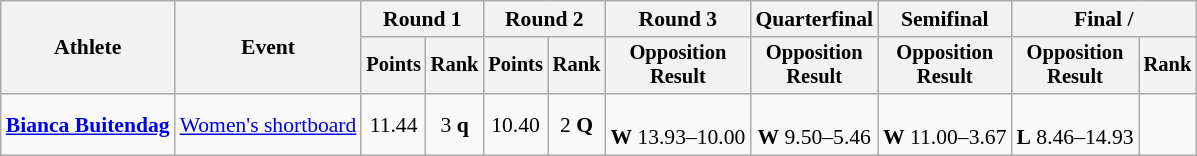<table class="wikitable" style="font-size:90%">
<tr>
<th rowspan=2>Athlete</th>
<th rowspan=2>Event</th>
<th colspan=2>Round 1</th>
<th colspan=2>Round 2</th>
<th>Round 3</th>
<th>Quarterfinal</th>
<th>Semifinal</th>
<th colspan=2>Final / </th>
</tr>
<tr style="font-size: 95%">
<th>Points</th>
<th>Rank</th>
<th>Points</th>
<th>Rank</th>
<th>Opposition<br>Result</th>
<th>Opposition<br>Result</th>
<th>Opposition<br>Result</th>
<th>Opposition<br>Result</th>
<th>Rank</th>
</tr>
<tr align=center>
<td align=left><strong><a href='#'>Bianca Buitendag</a></strong></td>
<td align=left><a href='#'>Women's shortboard</a></td>
<td>11.44</td>
<td>3 <strong>q</strong></td>
<td>10.40</td>
<td>2 <strong>Q</strong></td>
<td><br> <strong>W</strong> 13.93–10.00</td>
<td><br> <strong>W</strong> 9.50–5.46</td>
<td><br> <strong>W</strong> 11.00–3.67</td>
<td><br> <strong>L</strong> 8.46–14.93</td>
<td></td>
</tr>
</table>
